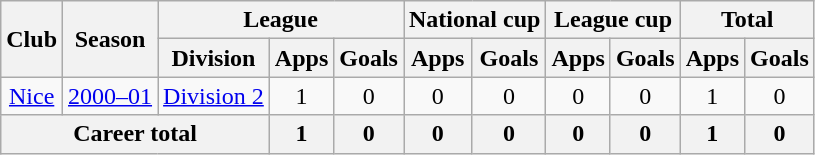<table class="wikitable" style="text-align: center;">
<tr>
<th rowspan="2">Club</th>
<th rowspan="2">Season</th>
<th colspan="3">League</th>
<th colspan="2">National cup</th>
<th colspan="2">League cup</th>
<th colspan="2">Total</th>
</tr>
<tr>
<th>Division</th>
<th>Apps</th>
<th>Goals</th>
<th>Apps</th>
<th>Goals</th>
<th>Apps</th>
<th>Goals</th>
<th>Apps</th>
<th>Goals</th>
</tr>
<tr>
<td><a href='#'>Nice</a></td>
<td><a href='#'>2000–01</a></td>
<td><a href='#'>Division 2</a></td>
<td>1</td>
<td>0</td>
<td>0</td>
<td>0</td>
<td>0</td>
<td>0</td>
<td>1</td>
<td>0</td>
</tr>
<tr>
<th colspan="3">Career total</th>
<th>1</th>
<th>0</th>
<th>0</th>
<th>0</th>
<th>0</th>
<th>0</th>
<th>1</th>
<th>0</th>
</tr>
</table>
